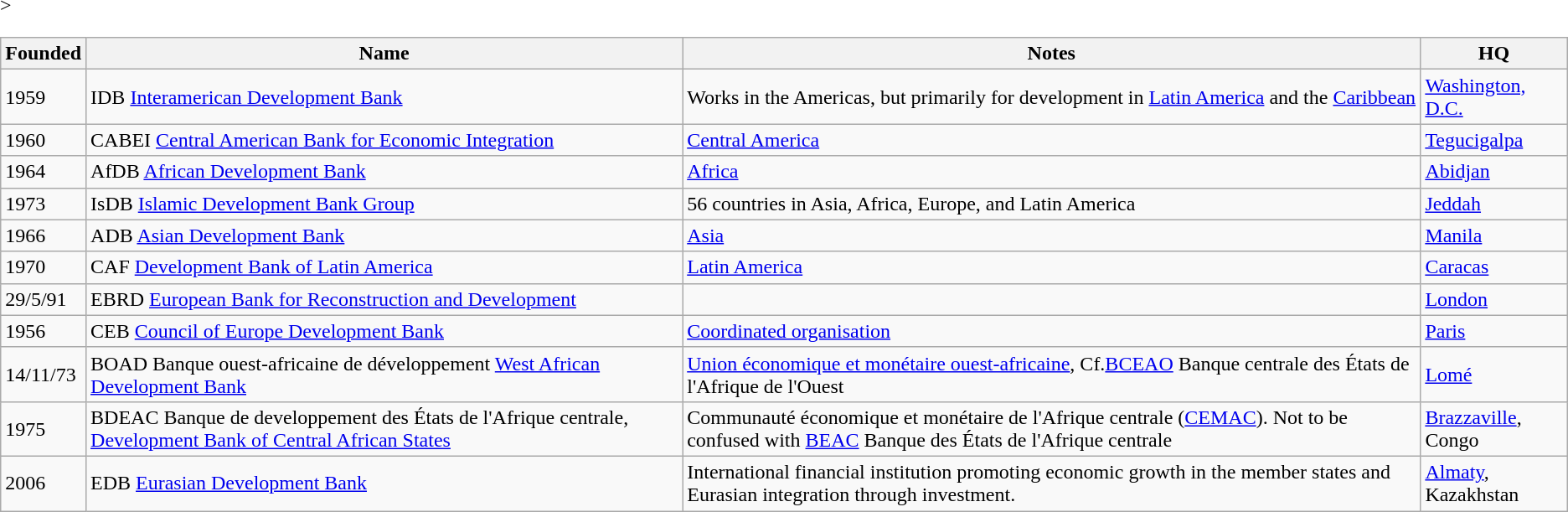<table class="wikitable">
<tr>
<th>Founded</th>
<th>Name</th>
<th>Notes</th>
<th>HQ</th>
</tr>
<tr>
<td>1959</td>
<td>IDB <a href='#'>Interamerican Development Bank</a></td>
<td>Works in the Americas, but primarily for development in <a href='#'>Latin America</a> and the <a href='#'>Caribbean</a></td>
<td><a href='#'>Washington, D.C.</a></td>
</tr>
<tr>
<td>1960</td>
<td>CABEI <a href='#'>Central American Bank for Economic Integration</a></td>
<td><a href='#'>Central America</a></td>
<td><a href='#'>Tegucigalpa</a></td>
</tr>
<tr>
<td>1964</td>
<td>AfDB <a href='#'>African Development Bank</a></td>
<td><a href='#'>Africa</a></td>
<td><a href='#'>Abidjan</a></td>
</tr>
<tr>
<td>1973</td>
<td>IsDB <a href='#'>Islamic Development Bank Group</a></td>
<td>56 countries in Asia, Africa, Europe, and Latin America</td>
<td><a href='#'>Jeddah</a></td>
</tr>
<tr 1973-  The Arab bank for Economic Development in Africa (BADEA)<www.badea.org></Khartoum, Sudan Head Office>>
<td>1966</td>
<td>ADB <a href='#'>Asian Development Bank</a></td>
<td><a href='#'>Asia</a></td>
<td><a href='#'>Manila</a></td>
</tr>
<tr>
<td>1970</td>
<td>CAF <a href='#'>Development Bank of Latin America</a></td>
<td><a href='#'>Latin America</a></td>
<td><a href='#'>Caracas</a></td>
</tr>
<tr>
<td>29/5/91</td>
<td>EBRD <a href='#'>European Bank for Reconstruction and Development</a></td>
<td></td>
<td><a href='#'>London</a></td>
</tr>
<tr>
<td>1956</td>
<td>CEB <a href='#'>Council of Europe Development Bank</a></td>
<td><a href='#'>Coordinated organisation</a></td>
<td><a href='#'>Paris</a></td>
</tr>
<tr Africa (BADEA)>
<td>14/11/73</td>
<td>BOAD Banque ouest-africaine de développement <a href='#'>West African Development Bank</a></td>
<td><a href='#'>Union économique et monétaire ouest-africaine</a>, Cf.<a href='#'>BCEAO</a> Banque centrale des États de l'Afrique de l'Ouest</td>
<td><a href='#'>Lomé</a></td>
</tr>
<tr>
<td>1975</td>
<td>BDEAC Banque de developpement des États de l'Afrique centrale, <a href='#'>Development Bank of Central African States</a></td>
<td>Communauté économique et monétaire de l'Afrique centrale (<a href='#'>CEMAC</a>). Not to be confused with <a href='#'>BEAC</a> Banque des États de l'Afrique centrale</td>
<td><a href='#'>Brazzaville</a>, Congo</td>
</tr>
<tr>
<td>2006</td>
<td>EDB <a href='#'>Eurasian Development Bank</a></td>
<td>International financial institution promoting economic growth in the member states and Eurasian integration through investment.</td>
<td><a href='#'>Almaty</a>, Kazakhstan</td>
</tr>
</table>
